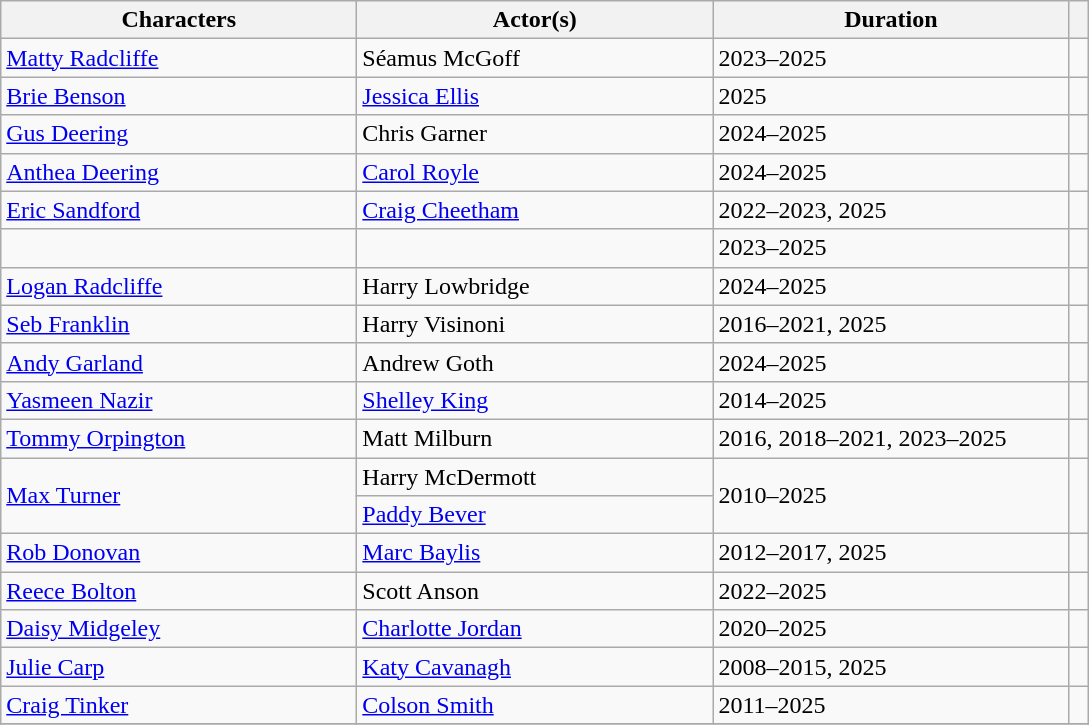<table class="wikitable">
<tr>
<th scope="col" style="width:230px;">Characters</th>
<th scope="col" style="width:230px;">Actor(s)</th>
<th scope="col" style="width:230px;">Duration</th>
<th scope="col" style="width:5px;"></th>
</tr>
<tr>
<td><a href='#'>Matty Radcliffe</a></td>
<td>Séamus McGoff</td>
<td>2023–2025</td>
<td style="text-align:center;"></td>
</tr>
<tr>
<td><a href='#'>Brie Benson</a></td>
<td><a href='#'>Jessica Ellis</a></td>
<td>2025</td>
<td style="text-align:center;"></td>
</tr>
<tr>
<td><a href='#'>Gus Deering</a></td>
<td>Chris Garner</td>
<td>2024–2025</td>
<td style="text-align:center;"></td>
</tr>
<tr>
<td><a href='#'>Anthea Deering</a></td>
<td><a href='#'>Carol Royle</a></td>
<td>2024–2025</td>
<td style="text-align:center;"></td>
</tr>
<tr>
<td><a href='#'>Eric Sandford</a></td>
<td><a href='#'>Craig Cheetham</a></td>
<td>2022–2023, 2025</td>
<td style="text-align:center;"></td>
</tr>
<tr>
<td></td>
<td></td>
<td>2023–2025</td>
<td style="text-align:center;"></td>
</tr>
<tr>
<td><a href='#'>Logan Radcliffe</a></td>
<td>Harry Lowbridge</td>
<td>2024–2025</td>
<td style="text-align:center;"></td>
</tr>
<tr>
<td><a href='#'>Seb Franklin</a></td>
<td>Harry Visinoni</td>
<td>2016–2021, 2025</td>
<td style="text-align:center;"></td>
</tr>
<tr>
<td><a href='#'>Andy Garland</a></td>
<td>Andrew Goth</td>
<td>2024–2025</td>
<td style="text-align:center;"></td>
</tr>
<tr>
<td><a href='#'>Yasmeen Nazir</a></td>
<td><a href='#'>Shelley King</a></td>
<td>2014–2025</td>
<td style="text-align:center"></td>
</tr>
<tr>
<td><a href='#'>Tommy Orpington</a></td>
<td>Matt Milburn</td>
<td>2016, 2018–2021, 2023–2025</td>
<td style="text-align:enter;"></td>
</tr>
<tr>
<td rowspan="2"><a href='#'>Max Turner</a></td>
<td>Harry McDermott</td>
<td rowspan="2">2010–2025</td>
<td align="center" rowspan="2"></td>
</tr>
<tr>
<td><a href='#'>Paddy Bever</a></td>
</tr>
<tr>
<td><a href='#'>Rob Donovan</a></td>
<td><a href='#'>Marc Baylis</a></td>
<td>2012–2017, 2025</td>
<td style="text-align:enter;"></td>
</tr>
<tr>
<td><a href='#'>Reece Bolton</a></td>
<td>Scott Anson</td>
<td>2022–2025</td>
<td style="text-align:enter;"></td>
</tr>
<tr>
<td><a href='#'>Daisy Midgeley</a></td>
<td><a href='#'>Charlotte Jordan</a></td>
<td>2020–2025</td>
<td style="text-align:center"></td>
</tr>
<tr>
<td><a href='#'>Julie Carp</a></td>
<td><a href='#'>Katy Cavanagh</a></td>
<td>2008–2015, 2025</td>
<td style="text-align:center"></td>
</tr>
<tr>
<td><a href='#'>Craig Tinker</a></td>
<td><a href='#'>Colson Smith</a></td>
<td>2011–2025</td>
<td style="text-align:center"></td>
</tr>
<tr>
</tr>
</table>
